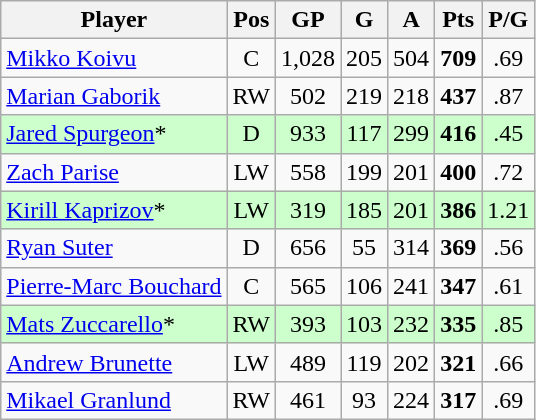<table class="wikitable" style="text-align:center;">
<tr>
<th align="left">Player</th>
<th>Pos</th>
<th>GP</th>
<th>G</th>
<th>A</th>
<th>Pts</th>
<th>P/G</th>
</tr>
<tr>
<td align="left"><a href='#'>Mikko Koivu</a></td>
<td>C</td>
<td>1,028</td>
<td>205</td>
<td>504</td>
<td><strong>709</strong></td>
<td>.69</td>
</tr>
<tr>
<td align="left"><a href='#'>Marian Gaborik</a></td>
<td>RW</td>
<td>502</td>
<td>219</td>
<td>218</td>
<td><strong>437</strong></td>
<td>.87</td>
</tr>
<tr style="background:#cfc;">
<td align="left"><a href='#'>Jared Spurgeon</a>*</td>
<td>D</td>
<td>933</td>
<td>117</td>
<td>299</td>
<td><strong>416</strong></td>
<td>.45</td>
</tr>
<tr>
<td align="left"><a href='#'>Zach Parise</a></td>
<td>LW</td>
<td>558</td>
<td>199</td>
<td>201</td>
<td><strong>400</strong></td>
<td>.72</td>
</tr>
<tr style="background:#cfc;">
<td align="left"><a href='#'>Kirill Kaprizov</a>*</td>
<td>LW</td>
<td>319</td>
<td>185</td>
<td>201</td>
<td><strong>386</strong></td>
<td>1.21</td>
</tr>
<tr>
<td align="left"><a href='#'>Ryan Suter</a></td>
<td>D</td>
<td>656</td>
<td>55</td>
<td>314</td>
<td><strong>369</strong></td>
<td>.56</td>
</tr>
<tr>
<td align="left"><a href='#'>Pierre-Marc Bouchard</a></td>
<td>C</td>
<td>565</td>
<td>106</td>
<td>241</td>
<td><strong>347</strong></td>
<td>.61</td>
</tr>
<tr style="background:#cfc;">
<td align="left"><a href='#'>Mats Zuccarello</a>*</td>
<td>RW</td>
<td>393</td>
<td>103</td>
<td>232</td>
<td><strong>335</strong></td>
<td>.85</td>
</tr>
<tr>
<td align="left"><a href='#'>Andrew Brunette</a></td>
<td>LW</td>
<td>489</td>
<td>119</td>
<td>202</td>
<td><strong>321</strong></td>
<td>.66</td>
</tr>
<tr>
<td align="left"><a href='#'>Mikael Granlund</a></td>
<td>RW</td>
<td>461</td>
<td>93</td>
<td>224</td>
<td><strong>317</strong></td>
<td>.69</td>
</tr>
</table>
